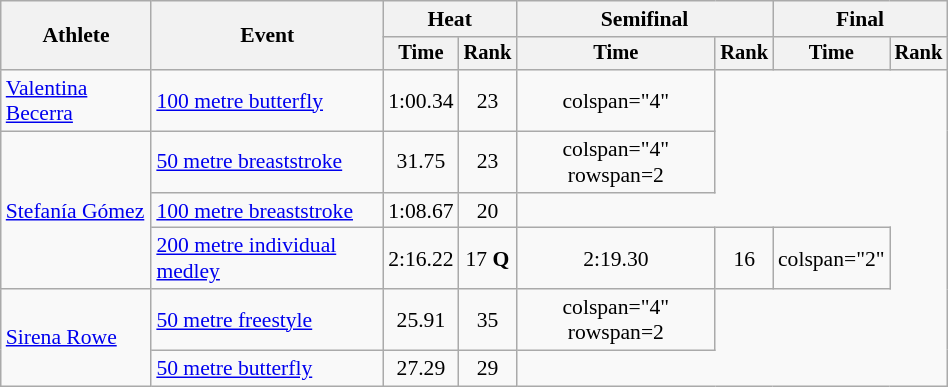<table class="wikitable" style="text-align:center; font-size:90%; width:50%;">
<tr>
<th rowspan="2">Athlete</th>
<th rowspan="2">Event</th>
<th colspan="2">Heat</th>
<th colspan="2">Semifinal</th>
<th colspan="2">Final</th>
</tr>
<tr style="font-size:95%">
<th>Time</th>
<th>Rank</th>
<th>Time</th>
<th>Rank</th>
<th>Time</th>
<th>Rank</th>
</tr>
<tr>
<td align=left><a href='#'>Valentina Becerra</a></td>
<td align=left><a href='#'>100 metre butterfly</a></td>
<td>1:00.34</td>
<td>23</td>
<td>colspan="4" </td>
</tr>
<tr>
<td align=left rowspan=3><a href='#'>Stefanía Gómez</a></td>
<td align=left><a href='#'>50 metre breaststroke</a></td>
<td>31.75</td>
<td>23</td>
<td>colspan="4" rowspan=2 </td>
</tr>
<tr>
<td align=left><a href='#'>100 metre breaststroke</a></td>
<td>1:08.67</td>
<td>20</td>
</tr>
<tr>
<td align=left><a href='#'>200 metre individual medley</a></td>
<td>2:16.22</td>
<td>17 <strong>Q</strong></td>
<td>2:19.30</td>
<td>16</td>
<td>colspan="2" </td>
</tr>
<tr>
<td align=left rowspan=2><a href='#'>Sirena Rowe</a></td>
<td align=left><a href='#'>50 metre freestyle</a></td>
<td>25.91</td>
<td>35</td>
<td>colspan="4" rowspan=2 </td>
</tr>
<tr>
<td align=left><a href='#'>50 metre butterfly</a></td>
<td>27.29</td>
<td>29</td>
</tr>
</table>
